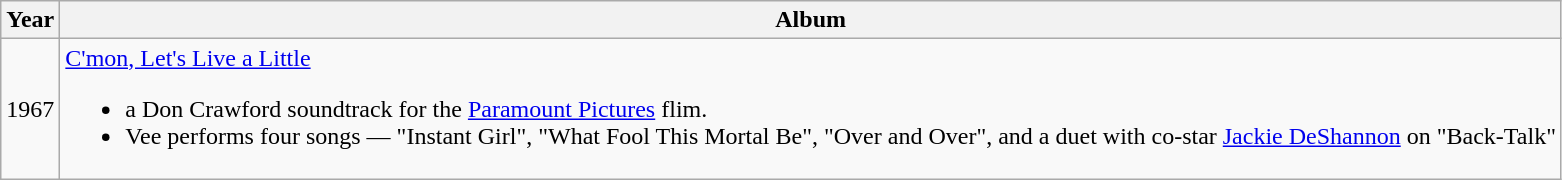<table class="wikitable">
<tr>
<th>Year</th>
<th>Album</th>
</tr>
<tr>
<td>1967</td>
<td><a href='#'>C'mon, Let's Live a Little</a><br><ul><li>a Don Crawford soundtrack for the <a href='#'>Paramount Pictures</a> flim.</li><li>Vee performs four songs — "Instant Girl", "What Fool This Mortal Be", "Over and Over", and a duet with co-star <a href='#'>Jackie DeShannon</a> on "Back-Talk"</li></ul></td>
</tr>
</table>
